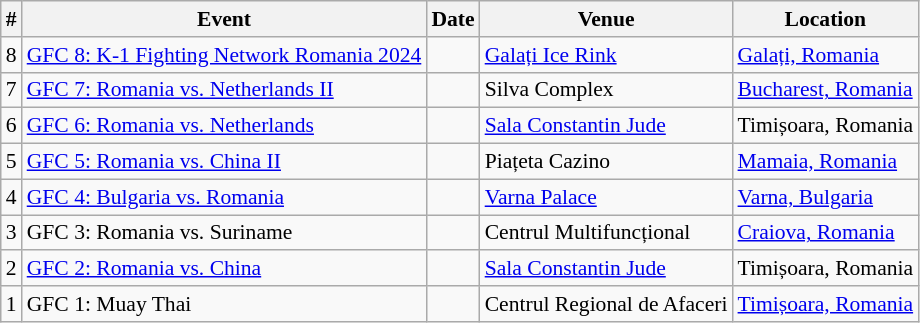<table id="Events" class="wikitable sortable" style="font-size:90%;">
<tr>
<th scope="col">#</th>
<th scope="col">Event</th>
<th scope="col">Date</th>
<th scope="col">Venue</th>
<th scope="col">Location</th>
</tr>
<tr>
<td align=center>8</td>
<td><a href='#'>GFC 8: K-1 Fighting Network Romania 2024</a></td>
<td></td>
<td><a href='#'>Galați Ice Rink</a></td>
<td><a href='#'>Galați, Romania</a></td>
</tr>
<tr>
<td align=center>7</td>
<td><a href='#'>GFC 7: Romania vs. Netherlands II</a></td>
<td></td>
<td>Silva Complex</td>
<td><a href='#'>Bucharest, Romania</a></td>
</tr>
<tr>
<td align=center>6</td>
<td><a href='#'>GFC 6: Romania vs. Netherlands</a></td>
<td></td>
<td><a href='#'>Sala Constantin Jude</a></td>
<td>Timișoara, Romania</td>
</tr>
<tr>
<td align=center>5</td>
<td><a href='#'>GFC 5: Romania vs. China II</a></td>
<td></td>
<td>Piațeta Cazino</td>
<td><a href='#'>Mamaia, Romania</a></td>
</tr>
<tr>
<td align=center>4</td>
<td><a href='#'>GFC 4: Bulgaria vs. Romania</a></td>
<td></td>
<td><a href='#'>Varna Palace</a></td>
<td><a href='#'>Varna, Bulgaria</a></td>
</tr>
<tr>
<td align=center>3</td>
<td>GFC 3: Romania vs. Suriname</td>
<td></td>
<td>Centrul Multifuncțional</td>
<td><a href='#'>Craiova, Romania</a></td>
</tr>
<tr>
<td align=center>2</td>
<td><a href='#'>GFC 2: Romania vs. China</a></td>
<td></td>
<td><a href='#'>Sala Constantin Jude</a></td>
<td>Timișoara, Romania</td>
</tr>
<tr>
<td align=center>1</td>
<td>GFC 1: Muay Thai</td>
<td></td>
<td>Centrul Regional de Afaceri</td>
<td><a href='#'>Timișoara, Romania</a></td>
</tr>
</table>
